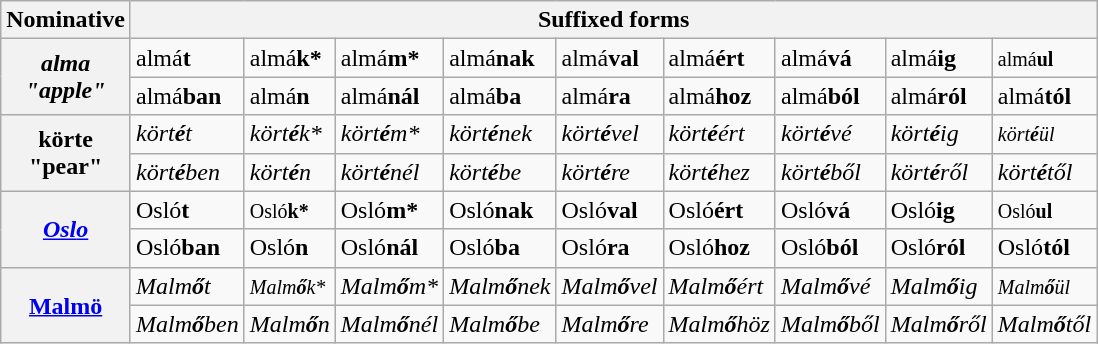<table class="wikitable" align=center>
<tr>
<th>Nominative</th>
<th colspan=9>Suffixed forms</th>
</tr>
<tr>
<th rowspan=2><em>alm<strong>a<strong><em><br>"apple"</th>
<td></em>alm</strong>á<strong>t<em></td>
<td></em>alm</strong>á<strong>k*<em></td>
<td></em>alm</strong>á<strong>m*<em></td>
<td></em>alm</strong>á<strong>nak<em></td>
<td></em>alm</strong>á<strong>val<em></td>
<td></em>alm</strong>á<strong>ért<em></td>
<td></em>alm</strong>á<strong>vá<em></td>
<td></em>alm</strong>á<strong>ig<em></td>
<td><small></em>alm</strong>á<strong>ul<em></small></td>
</tr>
<tr>
<td></em>alm</strong>á<strong>ban<em></td>
<td></em>alm</strong>á<strong>n<em></td>
<td></em>alm</strong>á<strong>nál<em></td>
<td></em>alm</strong>á<strong>ba<em></td>
<td></em>alm</strong>á<strong>ra<em></td>
<td></em>alm</strong>á<strong>hoz<em></td>
<td></em>alm</strong>á<strong>ból<em></td>
<td></em>alm</strong>á<strong>ról<em></td>
<td></em>alm</strong>á<strong>tól<em></td>
</tr>
<tr>
<th rowspan=2></em>kört</strong>e</em></strong><br>"pear"</th>
<td><em>kört<strong>é</strong>t</em></td>
<td><em>kört<strong>é</strong>k*</em></td>
<td><em>kört<strong>é</strong>m*</em></td>
<td><em>kört<strong>é</strong>nek</em></td>
<td><em>kört<strong>é</strong>vel</em></td>
<td><em>kört<strong>é</strong>ért</em></td>
<td><em>kört<strong>é</strong>vé</em></td>
<td><em>kört<strong>é</strong>ig</em></td>
<td><small><em>kört<strong>é</strong>ül</em></small></td>
</tr>
<tr>
<td><em>kört<strong>é</strong>ben</em></td>
<td><em>kört<strong>é</strong>n</em></td>
<td><em>kört<strong>é</strong>nél</em></td>
<td><em>kört<strong>é</strong>be</em></td>
<td><em>kört<strong>é</strong>re</em></td>
<td><em>kört<strong>é</strong>hez</em></td>
<td><em>kört<strong>é</strong>ből</em></td>
<td><em>kört<strong>é</strong>ről</em></td>
<td><em>kört<strong>é</strong>től</em></td>
</tr>
<tr>
<th rowspan=2><a href='#'><em>Osl<strong>o<strong><em></a></th>
<td></em>Osl</strong>ó<strong>t<em></td>
<td><small></em>Osl</strong>ó<strong>k*<em></small></td>
<td></em>Osl</strong>ó<strong>m*<em></td>
<td></em>Osl</strong>ó<strong>nak<em></td>
<td></em>Osl</strong>ó<strong>val<em></td>
<td></em>Osl</strong>ó<strong>ért<em></td>
<td></em>Osl</strong>ó<strong>vá<em></td>
<td></em>Osl</strong>ó<strong>ig<em></td>
<td><small></em>Osl</strong>ó<strong>ul<em></small></td>
</tr>
<tr>
<td></em>Osl</strong>ó<strong>ban<em></td>
<td></em>Osl</strong>ó<strong>n<em></td>
<td></em>Osl</strong>ó<strong>nál<em></td>
<td></em>Osl</strong>ó<strong>ba<em></td>
<td></em>Osl</strong>ó<strong>ra<em></td>
<td></em>Osl</strong>ó<strong>hoz<em></td>
<td></em>Osl</strong>ó<strong>ból<em></td>
<td></em>Osl</strong>ó<strong>ról<em></td>
<td></em>Osl</strong>ó<strong>tól<em></td>
</tr>
<tr>
<th rowspan=2><a href='#'></em>Malm</strong>ö</em></strong></a></th>
<td><em>Malm<strong>ő</strong>t</em></td>
<td><small><em>Malm<strong>ő</strong>k*</em></small></td>
<td><em>Malm<strong>ő</strong>m*</em></td>
<td><em>Malm<strong>ő</strong>nek</em></td>
<td><em>Malm<strong>ő</strong>vel</em></td>
<td><em>Malm<strong>ő</strong>ért</em></td>
<td><em>Malm<strong>ő</strong>vé</em></td>
<td><em>Malm<strong>ő</strong>ig</em></td>
<td><small><em>Malm<strong>ő</strong>ül</em></small></td>
</tr>
<tr>
<td><em>Malm<strong>ő</strong>ben</em></td>
<td><em>Malm<strong>ő</strong>n</em></td>
<td><em>Malm<strong>ő</strong>nél</em></td>
<td><em>Malm<strong>ő</strong>be</em></td>
<td><em>Malm<strong>ő</strong>re</em></td>
<td><em>Malm<strong>ő</strong>höz</em></td>
<td><em>Malm<strong>ő</strong>ből</em></td>
<td><em>Malm<strong>ő</strong>ről</em></td>
<td><em>Malm<strong>ő</strong>től</em></td>
</tr>
</table>
